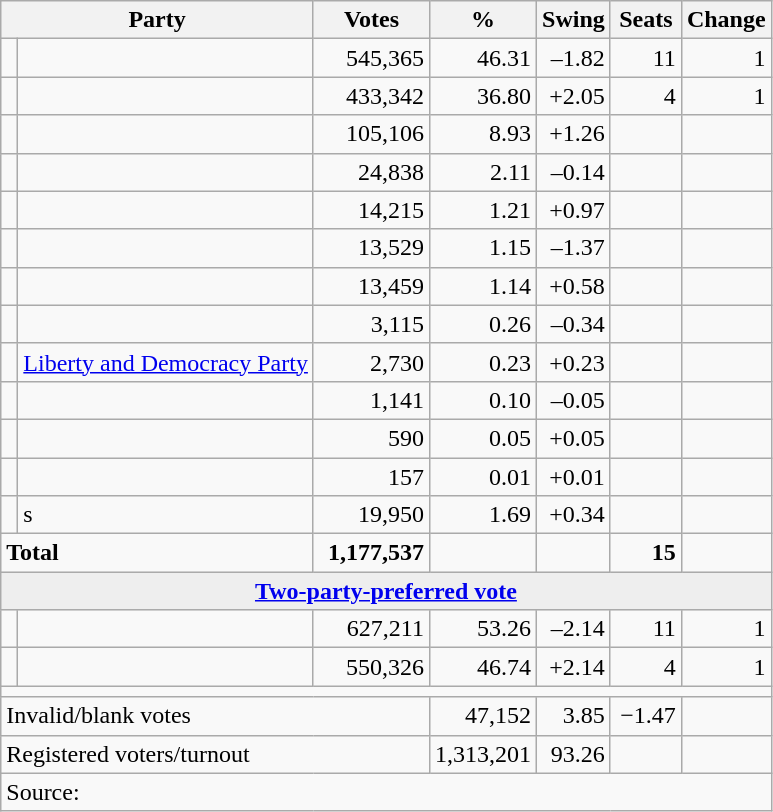<table class="wikitable">
<tr>
<th style="width:200px" colspan=2><strong>Party</strong></th>
<th style="width:70px; text-align:center;"><strong>Votes</strong></th>
<th style="width:40px; text-align:center;"><strong>%</strong></th>
<th style="width:40px; text-align:center;"><strong>Swing</strong></th>
<th style="width:40px; text-align:center;"><strong>Seats</strong></th>
<th style="width:40px; text-align:center;"><strong>Change</strong></th>
</tr>
<tr>
<td> </td>
<td></td>
<td align=right>545,365</td>
<td align=right>46.31</td>
<td align=right>–1.82</td>
<td align=right>11</td>
<td align=right> 1</td>
</tr>
<tr>
<td> </td>
<td></td>
<td align=right>433,342</td>
<td align=right>36.80</td>
<td align=right>+2.05</td>
<td align=right>4</td>
<td align=right> 1</td>
</tr>
<tr>
<td> </td>
<td></td>
<td align=right>105,106</td>
<td align=right>8.93</td>
<td align=right>+1.26</td>
<td align=right></td>
<td align=right></td>
</tr>
<tr>
<td> </td>
<td></td>
<td align=right>24,838</td>
<td align=right>2.11</td>
<td align=right>–0.14</td>
<td align=right></td>
<td align=right></td>
</tr>
<tr>
<td> </td>
<td></td>
<td align=right>14,215</td>
<td align=right>1.21</td>
<td align=right>+0.97</td>
<td align=right></td>
<td align=right></td>
</tr>
<tr>
<td> </td>
<td></td>
<td align=right>13,529</td>
<td align=right>1.15</td>
<td align=right>–1.37</td>
<td align=right></td>
<td align=right></td>
</tr>
<tr>
<td> </td>
<td></td>
<td align=right>13,459</td>
<td align=right>1.14</td>
<td align=right>+0.58</td>
<td align=right></td>
<td align=right></td>
</tr>
<tr>
<td> </td>
<td></td>
<td align=right>3,115</td>
<td align=right>0.26</td>
<td align=right>–0.34</td>
<td align=right></td>
<td align=right></td>
</tr>
<tr>
<td> </td>
<td><a href='#'>Liberty and Democracy Party</a></td>
<td align=right>2,730</td>
<td align=right>0.23</td>
<td align=right>+0.23</td>
<td align=right></td>
<td align=right></td>
</tr>
<tr>
<td> </td>
<td></td>
<td align=right>1,141</td>
<td align=right>0.10</td>
<td align=right>–0.05</td>
<td align=right></td>
<td align=right></td>
</tr>
<tr>
<td> </td>
<td></td>
<td align=right>590</td>
<td align=right>0.05</td>
<td align=right>+0.05</td>
<td align=right></td>
<td align=right></td>
</tr>
<tr>
<td> </td>
<td></td>
<td align=right>157</td>
<td align=right>0.01</td>
<td align=right>+0.01</td>
<td align=right></td>
<td align=right></td>
</tr>
<tr>
<td> </td>
<td>s</td>
<td align=right>19,950</td>
<td align=right>1.69</td>
<td align=right>+0.34</td>
<td align=right></td>
<td align=right></td>
</tr>
<tr>
<td colspan=2><strong>Total</strong></td>
<td align="right"><strong>1,177,537</strong></td>
<td align="right"><strong> </strong></td>
<td align="right"><strong> </strong></td>
<td align="right"><strong>15</strong></td>
<td align=right></td>
</tr>
<tr>
<td colspan="7" style="text-align:center; background:#eee;"><strong><a href='#'>Two-party-preferred vote</a></strong></td>
</tr>
<tr>
<td> </td>
<td></td>
<td align=right>627,211</td>
<td align=right>53.26</td>
<td align=right>–2.14</td>
<td align=right>11</td>
<td align=right> 1</td>
</tr>
<tr>
<td> </td>
<td></td>
<td align=right>550,326</td>
<td align=right>46.74</td>
<td align=right>+2.14</td>
<td align=right>4</td>
<td align=right> 1</td>
</tr>
<tr>
<td colspan=7></td>
</tr>
<tr>
<td colspan=3 align=left>Invalid/blank votes</td>
<td align=right>47,152</td>
<td align=right>3.85</td>
<td align=right>−1.47</td>
<td></td>
</tr>
<tr>
<td colspan=3 align=left>Registered voters/turnout</td>
<td align=right>1,313,201</td>
<td align=right>93.26</td>
<td></td>
<td></td>
</tr>
<tr>
<td colspan=7 align=left>Source: </td>
</tr>
</table>
